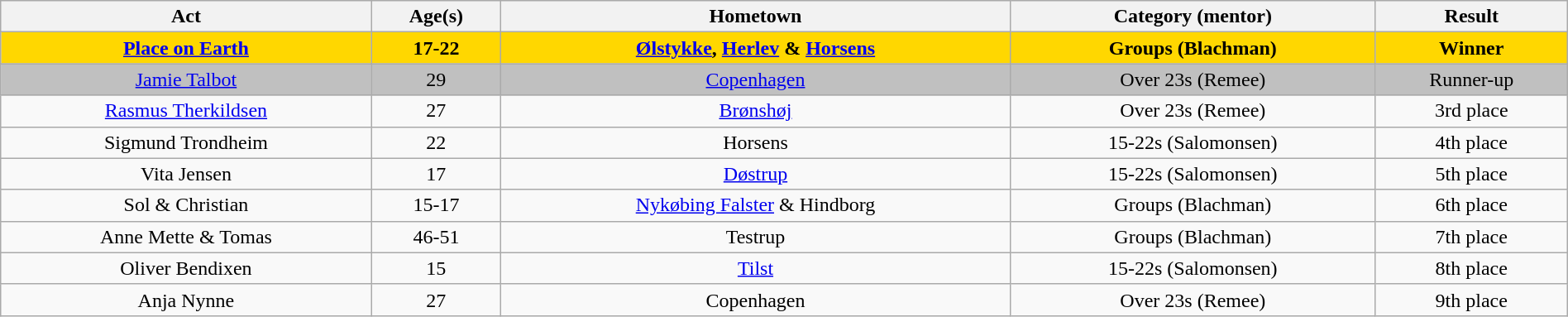<table class="wikitable sortable" style="width:100%; text-align:center;">
<tr>
<th>Act</th>
<th>Age(s)</th>
<th>Hometown</th>
<th>Category (mentor)</th>
<th>Result</th>
</tr>
<tr style="background:gold">
<td><strong><a href='#'>Place on Earth</a></strong></td>
<td><strong>17-22</strong></td>
<td><strong><a href='#'>Ølstykke</a>, <a href='#'>Herlev</a> & <a href='#'>Horsens</a></strong></td>
<td><strong>Groups (Blachman)</strong></td>
<td><strong>Winner</strong></td>
</tr>
<tr style="background:silver">
<td><a href='#'>Jamie Talbot</a></td>
<td>29</td>
<td><a href='#'>Copenhagen</a></td>
<td>Over 23s (Remee)</td>
<td>Runner-up</td>
</tr>
<tr>
<td><a href='#'>Rasmus Therkildsen</a></td>
<td>27</td>
<td><a href='#'>Brønshøj</a></td>
<td>Over 23s (Remee)</td>
<td>3rd place</td>
</tr>
<tr>
<td>Sigmund Trondheim</td>
<td>22</td>
<td>Horsens</td>
<td>15-22s (Salomonsen)</td>
<td>4th place</td>
</tr>
<tr>
<td>Vita Jensen</td>
<td>17</td>
<td><a href='#'>Døstrup</a></td>
<td>15-22s (Salomonsen)</td>
<td>5th place</td>
</tr>
<tr>
<td>Sol & Christian</td>
<td>15-17</td>
<td><a href='#'>Nykøbing Falster</a> & Hindborg</td>
<td>Groups (Blachman)</td>
<td>6th place</td>
</tr>
<tr>
<td>Anne Mette & Tomas</td>
<td>46-51</td>
<td>Testrup</td>
<td>Groups (Blachman)</td>
<td>7th place</td>
</tr>
<tr>
<td>Oliver Bendixen</td>
<td>15</td>
<td><a href='#'>Tilst</a></td>
<td>15-22s (Salomonsen)</td>
<td>8th place</td>
</tr>
<tr>
<td>Anja Nynne</td>
<td>27</td>
<td>Copenhagen</td>
<td>Over 23s (Remee)</td>
<td>9th place</td>
</tr>
</table>
